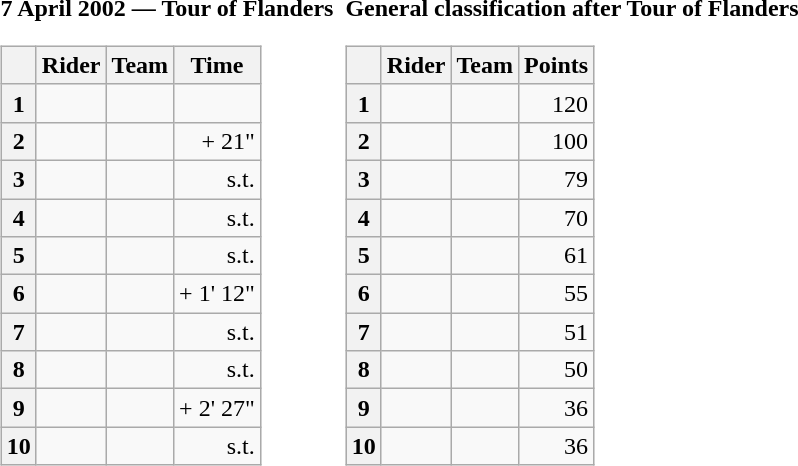<table>
<tr>
<td><strong>7 April 2002 — Tour of Flanders </strong><br><table class="wikitable">
<tr>
<th></th>
<th>Rider</th>
<th>Team</th>
<th>Time</th>
</tr>
<tr>
<th>1</th>
<td></td>
<td></td>
<td align="right"></td>
</tr>
<tr>
<th>2</th>
<td></td>
<td></td>
<td align="right">+ 21"</td>
</tr>
<tr>
<th>3</th>
<td></td>
<td></td>
<td align="right">s.t.</td>
</tr>
<tr>
<th>4</th>
<td></td>
<td></td>
<td align="right">s.t.</td>
</tr>
<tr>
<th>5</th>
<td></td>
<td></td>
<td align="right">s.t.</td>
</tr>
<tr>
<th>6</th>
<td></td>
<td></td>
<td align="right">+ 1' 12"</td>
</tr>
<tr>
<th>7</th>
<td></td>
<td></td>
<td align="right">s.t.</td>
</tr>
<tr>
<th>8</th>
<td></td>
<td></td>
<td align="right">s.t.</td>
</tr>
<tr>
<th>9</th>
<td> </td>
<td></td>
<td align="right">+ 2' 27"</td>
</tr>
<tr>
<th>10</th>
<td></td>
<td></td>
<td align="right">s.t.</td>
</tr>
</table>
</td>
<td></td>
<td><strong>General classification after Tour of Flanders</strong><br><table class="wikitable">
<tr>
<th></th>
<th>Rider</th>
<th>Team</th>
<th>Points</th>
</tr>
<tr>
<th>1</th>
<td> </td>
<td></td>
<td align="right">120</td>
</tr>
<tr>
<th>2</th>
<td></td>
<td></td>
<td align="right">100</td>
</tr>
<tr>
<th>3</th>
<td></td>
<td></td>
<td align="right">79</td>
</tr>
<tr>
<th>4</th>
<td></td>
<td></td>
<td align="right">70</td>
</tr>
<tr>
<th>5</th>
<td></td>
<td></td>
<td align="right">61</td>
</tr>
<tr>
<th>6</th>
<td></td>
<td></td>
<td align="right">55</td>
</tr>
<tr>
<th>7</th>
<td></td>
<td></td>
<td align="right">51</td>
</tr>
<tr>
<th>8</th>
<td></td>
<td></td>
<td align="right">50</td>
</tr>
<tr>
<th>9</th>
<td></td>
<td></td>
<td align="right">36</td>
</tr>
<tr>
<th>10</th>
<td></td>
<td></td>
<td align="right">36</td>
</tr>
</table>
</td>
</tr>
</table>
